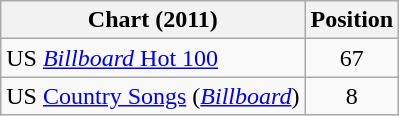<table class="wikitable sortable">
<tr>
<th scope="col">Chart (2011)</th>
<th scope="col">Position</th>
</tr>
<tr>
<td>US <a href='#'><em>Billboard</em> Hot 100</a></td>
<td align="center">67</td>
</tr>
<tr>
<td>US <a href='#'>Country Songs</a> (<em><a href='#'>Billboard</a></em>)</td>
<td align="center">8</td>
</tr>
</table>
